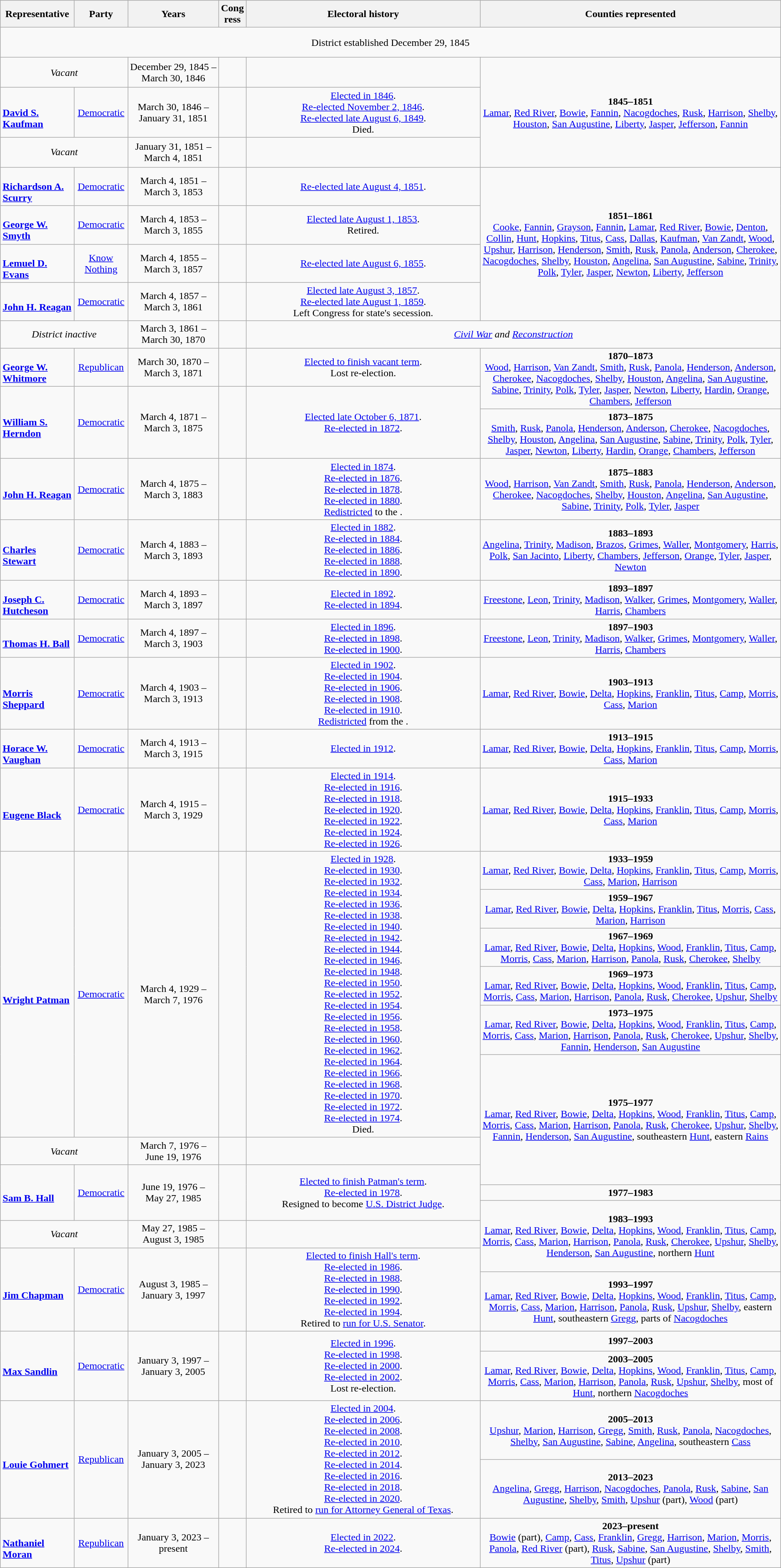<table class="wikitable" style="text-align:center">
<tr>
<th>Representative</th>
<th>Party</th>
<th>Years</th>
<th>Cong<br>ress</th>
<th width=30%>Electoral history</th>
<th>Counties represented</th>
</tr>
<tr style="height:3em">
<td colspan=6>District established December 29, 1845</td>
</tr>
<tr style="height:3em">
<td colspan=2><em>Vacant</em></td>
<td nowrap>December 29, 1845 –<br>March 30, 1846</td>
<td></td>
<td></td>
<td rowspan=3><strong>1845–1851</strong><br><a href='#'>Lamar</a>, <a href='#'>Red River</a>, <a href='#'>Bowie</a>, <a href='#'>Fannin</a>, <a href='#'>Nacogdoches</a>, <a href='#'>Rusk</a>, <a href='#'>Harrison</a>, <a href='#'>Shelby</a>, <a href='#'>Houston</a>, <a href='#'>San Augustine</a>, <a href='#'>Liberty</a>, <a href='#'>Jasper</a>, <a href='#'>Jefferson</a>, <a href='#'>Fannin</a></td>
</tr>
<tr style="height:3em">
<td align=left><br><strong><a href='#'>David S. Kaufman</a></strong><br></td>
<td><a href='#'>Democratic</a></td>
<td nowrap>March 30, 1846 –<br>January 31, 1851</td>
<td></td>
<td><a href='#'>Elected in 1846</a>.<br><a href='#'>Re-elected November 2, 1846</a>.<br><a href='#'>Re-elected late August 6, 1849</a>.<br>Died.</td>
</tr>
<tr style="height:3em">
<td colspan=2><em>Vacant</em></td>
<td nowrap>January 31, 1851 –<br>March 4, 1851</td>
<td></td>
</tr>
<tr style="height:3em">
<td align=left><br><strong><a href='#'>Richardson A. Scurry</a></strong><br></td>
<td><a href='#'>Democratic</a></td>
<td nowrap>March 4, 1851 –<br>March 3, 1853</td>
<td></td>
<td><a href='#'>Re-elected late August 4, 1851</a>.</td>
<td rowspan=4><strong>1851–1861</strong><br><a href='#'>Cooke</a>, <a href='#'>Fannin</a>, <a href='#'>Grayson</a>, <a href='#'>Fannin</a>, <a href='#'>Lamar</a>, <a href='#'>Red River</a>, <a href='#'>Bowie</a>, <a href='#'>Denton</a>, <a href='#'>Collin</a>, <a href='#'>Hunt</a>, <a href='#'>Hopkins</a>, <a href='#'>Titus</a>, <a href='#'>Cass</a>, <a href='#'>Dallas</a>, <a href='#'>Kaufman</a>, <a href='#'>Van Zandt</a>, <a href='#'>Wood</a>, <a href='#'>Upshur</a>, <a href='#'>Harrison</a>, <a href='#'>Henderson</a>, <a href='#'>Smith</a>, <a href='#'>Rusk</a>, <a href='#'>Panola</a>, <a href='#'>Anderson</a>, <a href='#'>Cherokee</a>, <a href='#'>Nacogdoches</a>, <a href='#'>Shelby</a>, <a href='#'>Houston</a>, <a href='#'>Angelina</a>, <a href='#'>San Augustine</a>, <a href='#'>Sabine</a>, <a href='#'>Trinity</a>, <a href='#'>Polk</a>, <a href='#'>Tyler</a>, <a href='#'>Jasper</a>, <a href='#'>Newton</a>, <a href='#'>Liberty</a>, <a href='#'>Jefferson</a></td>
</tr>
<tr style="height: 3em">
<td align=left><br><strong><a href='#'>George W. Smyth</a></strong><br></td>
<td><a href='#'>Democratic</a></td>
<td nowrap>March 4, 1853 –<br>March 3, 1855</td>
<td></td>
<td><a href='#'>Elected late August 1, 1853</a>.<br>Retired.</td>
</tr>
<tr style="height: 3em">
<td align=left><br><strong><a href='#'>Lemuel D. Evans</a></strong><br></td>
<td><a href='#'>Know Nothing</a></td>
<td nowrap>March 4, 1855 –<br>March 3, 1857</td>
<td></td>
<td><a href='#'>Re-elected late August 6, 1855</a>.<br></td>
</tr>
<tr style="height: 3em">
<td align=left><br><strong><a href='#'>John H. Reagan</a></strong><br></td>
<td><a href='#'>Democratic</a></td>
<td nowrap>March 4, 1857 –<br>March 3, 1861</td>
<td></td>
<td><a href='#'>Elected late August 3, 1857</a>.<br><a href='#'>Re-elected late August 1, 1859</a>.<br>Left Congress for state's secession.</td>
</tr>
<tr style="height:2em">
<td colspan=2><em>District inactive</em></td>
<td nowrap>March 3, 1861 –<br>March 30, 1870</td>
<td></td>
<td colspan=2><em><a href='#'>Civil War</a> and <a href='#'>Reconstruction</a></em></td>
</tr>
<tr style="height:2em">
<td align=left><br><strong><a href='#'>George W. Whitmore</a></strong><br></td>
<td><a href='#'>Republican</a></td>
<td nowrap>March 30, 1870 –<br>March 3, 1871</td>
<td></td>
<td><a href='#'>Elected to finish vacant term</a>.<br>Lost re-election.</td>
<td rowspan=2><strong>1870–1873</strong><br><a href='#'>Wood</a>, <a href='#'>Harrison</a>, <a href='#'>Van Zandt</a>, <a href='#'>Smith</a>, <a href='#'>Rusk</a>, <a href='#'>Panola</a>, <a href='#'>Henderson</a>, <a href='#'>Anderson</a>, <a href='#'>Cherokee</a>, <a href='#'>Nacogdoches</a>, <a href='#'>Shelby</a>, <a href='#'>Houston</a>, <a href='#'>Angelina</a>, <a href='#'>San Augustine</a>, <a href='#'>Sabine</a>, <a href='#'>Trinity</a>, <a href='#'>Polk</a>, <a href='#'>Tyler</a>, <a href='#'>Jasper</a>, <a href='#'>Newton</a>, <a href='#'>Liberty</a>, <a href='#'>Hardin</a>, <a href='#'>Orange</a>, <a href='#'>Chambers</a>, <a href='#'>Jefferson</a></td>
</tr>
<tr style="height:2em">
<td rowspan=2 align=left><br><strong><a href='#'>William S. Herndon</a></strong><br></td>
<td rowspan=2 ><a href='#'>Democratic</a></td>
<td rowspan=2 nowrap>March 4, 1871 –<br>March 3, 1875</td>
<td rowspan=2></td>
<td rowspan=2><a href='#'>Elected late October 6, 1871</a>.<br><a href='#'>Re-elected in 1872</a>.<br></td>
</tr>
<tr style="height:2em">
<td><strong>1873–1875</strong><br><a href='#'>Smith</a>, <a href='#'>Rusk</a>, <a href='#'>Panola</a>, <a href='#'>Henderson</a>, <a href='#'>Anderson</a>, <a href='#'>Cherokee</a>, <a href='#'>Nacogdoches</a>, <a href='#'>Shelby</a>, <a href='#'>Houston</a>, <a href='#'>Angelina</a>, <a href='#'>San Augustine</a>, <a href='#'>Sabine</a>, <a href='#'>Trinity</a>, <a href='#'>Polk</a>, <a href='#'>Tyler</a>, <a href='#'>Jasper</a>, <a href='#'>Newton</a>, <a href='#'>Liberty</a>, <a href='#'>Hardin</a>, <a href='#'>Orange</a>, <a href='#'>Chambers</a>, <a href='#'>Jefferson</a></td>
</tr>
<tr style="height:2em">
<td align=left><br><strong><a href='#'>John H. Reagan</a></strong><br></td>
<td><a href='#'>Democratic</a></td>
<td nowrap>March 4, 1875 –<br>March 3, 1883</td>
<td></td>
<td><a href='#'>Elected in 1874</a>.<br><a href='#'>Re-elected in 1876</a>.<br><a href='#'>Re-elected in 1878</a>.<br><a href='#'>Re-elected in 1880</a>.<br><a href='#'>Redistricted</a> to the .</td>
<td><strong>1875–1883</strong><br><a href='#'>Wood</a>, <a href='#'>Harrison</a>, <a href='#'>Van Zandt</a>, <a href='#'>Smith</a>, <a href='#'>Rusk</a>, <a href='#'>Panola</a>, <a href='#'>Henderson</a>, <a href='#'>Anderson</a>, <a href='#'>Cherokee</a>, <a href='#'>Nacogdoches</a>, <a href='#'>Shelby</a>, <a href='#'>Houston</a>, <a href='#'>Angelina</a>, <a href='#'>San Augustine</a>, <a href='#'>Sabine</a>, <a href='#'>Trinity</a>, <a href='#'>Polk</a>, <a href='#'>Tyler</a>, <a href='#'>Jasper</a></td>
</tr>
<tr style="height:2em">
<td align=left><br><strong><a href='#'>Charles Stewart</a></strong><br></td>
<td><a href='#'>Democratic</a></td>
<td nowrap>March 4, 1883 –<br>March 3, 1893</td>
<td></td>
<td><a href='#'>Elected in 1882</a>.<br><a href='#'>Re-elected in 1884</a>.<br><a href='#'>Re-elected in 1886</a>.<br><a href='#'>Re-elected in 1888</a>.<br><a href='#'>Re-elected in 1890</a>.<br></td>
<td><strong>1883–1893</strong><br><a href='#'>Angelina</a>, <a href='#'>Trinity</a>, <a href='#'>Madison</a>, <a href='#'>Brazos</a>, <a href='#'>Grimes</a>, <a href='#'>Waller</a>, <a href='#'>Montgomery</a>, <a href='#'>Harris</a>, <a href='#'>Polk</a>, <a href='#'>San Jacinto</a>, <a href='#'>Liberty</a>, <a href='#'>Chambers</a>, <a href='#'>Jefferson</a>, <a href='#'>Orange</a>, <a href='#'>Tyler</a>, <a href='#'>Jasper</a>, <a href='#'>Newton</a></td>
</tr>
<tr style="height:2em">
<td align=left><br><strong><a href='#'>Joseph C. Hutcheson</a></strong><br></td>
<td><a href='#'>Democratic</a></td>
<td nowrap>March 4, 1893 –<br>March 3, 1897</td>
<td></td>
<td><a href='#'>Elected in 1892</a>.<br><a href='#'>Re-elected in 1894</a>.<br></td>
<td><strong>1893–1897</strong><br><a href='#'>Freestone</a>, <a href='#'>Leon</a>, <a href='#'>Trinity</a>, <a href='#'>Madison</a>, <a href='#'>Walker</a>, <a href='#'>Grimes</a>, <a href='#'>Montgomery</a>, <a href='#'>Waller</a>, <a href='#'>Harris</a>, <a href='#'>Chambers</a></td>
</tr>
<tr style="height:2em">
<td align=left><br><strong><a href='#'>Thomas H. Ball</a></strong><br></td>
<td><a href='#'>Democratic</a></td>
<td nowrap>March 4, 1897 –<br>March 3, 1903</td>
<td></td>
<td><a href='#'>Elected in 1896</a>.<br><a href='#'>Re-elected in 1898</a>.<br><a href='#'>Re-elected in 1900</a>.<br></td>
<td><strong>1897–1903</strong><br><a href='#'>Freestone</a>, <a href='#'>Leon</a>, <a href='#'>Trinity</a>, <a href='#'>Madison</a>, <a href='#'>Walker</a>, <a href='#'>Grimes</a>, <a href='#'>Montgomery</a>, <a href='#'>Waller</a>, <a href='#'>Harris</a>, <a href='#'>Chambers</a></td>
</tr>
<tr style="height:2em">
<td align=left><br><strong><a href='#'>Morris Sheppard</a></strong><br></td>
<td><a href='#'>Democratic</a></td>
<td nowrap>March 4, 1903 –<br>March 3, 1913</td>
<td></td>
<td><a href='#'>Elected in 1902</a>.<br><a href='#'>Re-elected in 1904</a>.<br><a href='#'>Re-elected in 1906</a>.<br><a href='#'>Re-elected in 1908</a>.<br><a href='#'>Re-elected in 1910</a>.<br><a href='#'>Redistricted</a> from the .</td>
<td><strong>1903–1913</strong><br><a href='#'>Lamar</a>, <a href='#'>Red River</a>, <a href='#'>Bowie</a>, <a href='#'>Delta</a>, <a href='#'>Hopkins</a>, <a href='#'>Franklin</a>, <a href='#'>Titus</a>, <a href='#'>Camp</a>, <a href='#'>Morris</a>, <a href='#'>Cass</a>, <a href='#'>Marion</a></td>
</tr>
<tr style="height:2em">
<td align=left><br><strong><a href='#'>Horace W. Vaughan</a></strong><br></td>
<td><a href='#'>Democratic</a></td>
<td nowrap>March 4, 1913 –<br>March 3, 1915</td>
<td></td>
<td><a href='#'>Elected in 1912</a>.<br></td>
<td><strong>1913–1915</strong><br><a href='#'>Lamar</a>, <a href='#'>Red River</a>, <a href='#'>Bowie</a>, <a href='#'>Delta</a>, <a href='#'>Hopkins</a>, <a href='#'>Franklin</a>, <a href='#'>Titus</a>, <a href='#'>Camp</a>, <a href='#'>Morris</a>, <a href='#'>Cass</a>, <a href='#'>Marion</a></td>
</tr>
<tr style="height:2em">
<td align=left><br><strong><a href='#'>Eugene Black</a></strong><br></td>
<td><a href='#'>Democratic</a></td>
<td nowrap>March 4, 1915 –<br>March 3, 1929</td>
<td></td>
<td><a href='#'>Elected in 1914</a>.<br><a href='#'>Re-elected in 1916</a>.<br><a href='#'>Re-elected in 1918</a>.<br><a href='#'>Re-elected in 1920</a>.<br><a href='#'>Re-elected in 1922</a>.<br><a href='#'>Re-elected in 1924</a>.<br><a href='#'>Re-elected in 1926</a>.<br></td>
<td><strong>1915–1933</strong><br><a href='#'>Lamar</a>, <a href='#'>Red River</a>, <a href='#'>Bowie</a>, <a href='#'>Delta</a>, <a href='#'>Hopkins</a>, <a href='#'>Franklin</a>, <a href='#'>Titus</a>, <a href='#'>Camp</a>, <a href='#'>Morris</a>, <a href='#'>Cass</a>, <a href='#'>Marion</a></td>
</tr>
<tr style="height:2em">
<td rowspan=6 align=left><br><strong><a href='#'>Wright Patman</a></strong><br></td>
<td rowspan=6 ><a href='#'>Democratic</a></td>
<td rowspan=6 nowrap>March 4, 1929 –<br>March 7, 1976</td>
<td rowspan=6></td>
<td rowspan=6><a href='#'>Elected in 1928</a>.<br><a href='#'>Re-elected in 1930</a>.<br><a href='#'>Re-elected in 1932</a>.<br><a href='#'>Re-elected in 1934</a>.<br><a href='#'>Re-elected in 1936</a>.<br><a href='#'>Re-elected in 1938</a>.<br><a href='#'>Re-elected in 1940</a>.<br><a href='#'>Re-elected in 1942</a>.<br><a href='#'>Re-elected in 1944</a>.<br><a href='#'>Re-elected in 1946</a>.<br><a href='#'>Re-elected in 1948</a>.<br><a href='#'>Re-elected in 1950</a>.<br><a href='#'>Re-elected in 1952</a>.<br><a href='#'>Re-elected in 1954</a>.<br><a href='#'>Re-elected in 1956</a>.<br><a href='#'>Re-elected in 1958</a>.<br><a href='#'>Re-elected in 1960</a>.<br><a href='#'>Re-elected in 1962</a>.<br><a href='#'>Re-elected in 1964</a>.<br><a href='#'>Re-elected in 1966</a>.<br><a href='#'>Re-elected in 1968</a>.<br><a href='#'>Re-elected in 1970</a>.<br><a href='#'>Re-elected in 1972</a>.<br><a href='#'>Re-elected in 1974</a>.<br>Died.</td>
<td><strong>1933–1959</strong><br><a href='#'>Lamar</a>, <a href='#'>Red River</a>, <a href='#'>Bowie</a>, <a href='#'>Delta</a>, <a href='#'>Hopkins</a>, <a href='#'>Franklin</a>, <a href='#'>Titus</a>, <a href='#'>Camp</a>, <a href='#'>Morris</a>, <a href='#'>Cass</a>, <a href='#'>Marion</a>, <a href='#'>Harrison</a></td>
</tr>
<tr style="height:2em">
<td><strong>1959–1967</strong><br><a href='#'>Lamar</a>, <a href='#'>Red River</a>, <a href='#'>Bowie</a>, <a href='#'>Delta</a>, <a href='#'>Hopkins</a>, <a href='#'>Franklin</a>, <a href='#'>Titus</a>, <a href='#'>Morris</a>, <a href='#'>Cass</a>, <a href='#'>Marion</a>, <a href='#'>Harrison</a></td>
</tr>
<tr style="height:2em">
<td><strong>1967–1969</strong><br><a href='#'>Lamar</a>, <a href='#'>Red River</a>, <a href='#'>Bowie</a>, <a href='#'>Delta</a>, <a href='#'>Hopkins</a>, <a href='#'>Wood</a>, <a href='#'>Franklin</a>, <a href='#'>Titus</a>, <a href='#'>Camp</a>, <a href='#'>Morris</a>, <a href='#'>Cass</a>, <a href='#'>Marion</a>, <a href='#'>Harrison</a>, <a href='#'>Panola</a>, <a href='#'>Rusk</a>, <a href='#'>Cherokee</a>, <a href='#'>Shelby</a></td>
</tr>
<tr style="height:2em">
<td><strong>1969–1973</strong><br><a href='#'>Lamar</a>, <a href='#'>Red River</a>, <a href='#'>Bowie</a>, <a href='#'>Delta</a>, <a href='#'>Hopkins</a>, <a href='#'>Wood</a>, <a href='#'>Franklin</a>, <a href='#'>Titus</a>, <a href='#'>Camp</a>, <a href='#'>Morris</a>, <a href='#'>Cass</a>, <a href='#'>Marion</a>, <a href='#'>Harrison</a>, <a href='#'>Panola</a>, <a href='#'>Rusk</a>, <a href='#'>Cherokee</a>, <a href='#'>Upshur</a>, <a href='#'>Shelby</a></td>
</tr>
<tr style="height:2em">
<td><strong>1973–1975</strong><br><a href='#'>Lamar</a>, <a href='#'>Red River</a>, <a href='#'>Bowie</a>, <a href='#'>Delta</a>, <a href='#'>Hopkins</a>, <a href='#'>Wood</a>, <a href='#'>Franklin</a>, <a href='#'>Titus</a>, <a href='#'>Camp</a>, <a href='#'>Morris</a>, <a href='#'>Cass</a>, <a href='#'>Marion</a>, <a href='#'>Harrison</a>, <a href='#'>Panola</a>, <a href='#'>Rusk</a>, <a href='#'>Cherokee</a>, <a href='#'>Upshur</a>, <a href='#'>Shelby</a>, <a href='#'>Fannin</a>, <a href='#'>Henderson</a>, <a href='#'>San Augustine</a></td>
</tr>
<tr style="height:2em">
<td rowspan=3><strong>1975–1977</strong><br><a href='#'>Lamar</a>, <a href='#'>Red River</a>, <a href='#'>Bowie</a>, <a href='#'>Delta</a>, <a href='#'>Hopkins</a>, <a href='#'>Wood</a>, <a href='#'>Franklin</a>, <a href='#'>Titus</a>, <a href='#'>Camp</a>, <a href='#'>Morris</a>, <a href='#'>Cass</a>, <a href='#'>Marion</a>, <a href='#'>Harrison</a>, <a href='#'>Panola</a>, <a href='#'>Rusk</a>, <a href='#'>Cherokee</a>, <a href='#'>Upshur</a>, <a href='#'>Shelby</a>, <a href='#'>Fannin</a>, <a href='#'>Henderson</a>, <a href='#'>San Augustine</a>, southeastern <a href='#'>Hunt</a>, eastern <a href='#'>Rains</a></td>
</tr>
<tr style="height:2em">
<td colspan=2><em>Vacant</em></td>
<td nowrap>March 7, 1976 –<br>June 19, 1976</td>
<td></td>
</tr>
<tr style="height:2em">
<td rowspan=3 align=left><br><strong><a href='#'>Sam B. Hall</a></strong><br></td>
<td rowspan=3 ><a href='#'>Democratic</a></td>
<td rowspan=3 nowrap>June 19, 1976 –<br>May 27, 1985</td>
<td rowspan=3></td>
<td rowspan=3><a href='#'>Elected to finish Patman's term</a>.<br><a href='#'>Re-elected in 1978</a>.<br>Resigned to become <a href='#'>U.S. District Judge</a>.</td>
</tr>
<tr>
<td><strong>1977–1983</strong><br></td>
</tr>
<tr style="height:2em">
<td rowspan=3><strong>1983–1993</strong><br><a href='#'>Lamar</a>, <a href='#'>Red River</a>, <a href='#'>Bowie</a>, <a href='#'>Delta</a>, <a href='#'>Hopkins</a>, <a href='#'>Wood</a>, <a href='#'>Franklin</a>, <a href='#'>Titus</a>, <a href='#'>Camp</a>, <a href='#'>Morris</a>, <a href='#'>Cass</a>, <a href='#'>Marion</a>, <a href='#'>Harrison</a>, <a href='#'>Panola</a>, <a href='#'>Rusk</a>, <a href='#'>Cherokee</a>, <a href='#'>Upshur</a>, <a href='#'>Shelby</a>, <a href='#'>Henderson</a>, <a href='#'>San Augustine</a>, northern <a href='#'>Hunt</a></td>
</tr>
<tr style="height:2em">
<td colspan=2><em>Vacant</em></td>
<td nowrap>May 27, 1985 –<br>August 3, 1985</td>
<td></td>
</tr>
<tr style="height:2em">
<td rowspan=2 align=left><br><strong><a href='#'>Jim Chapman</a></strong><br></td>
<td rowspan=2 ><a href='#'>Democratic</a></td>
<td rowspan=2 nowrap>August 3, 1985 –<br>January 3, 1997</td>
<td rowspan=2></td>
<td rowspan=2><a href='#'>Elected to finish Hall's term</a>.<br><a href='#'>Re-elected in 1986</a>.<br><a href='#'>Re-elected in 1988</a>.<br><a href='#'>Re-elected in 1990</a>.<br><a href='#'>Re-elected in 1992</a>.<br><a href='#'>Re-elected in 1994</a>.<br>Retired to <a href='#'>run for U.S. Senator</a>.</td>
</tr>
<tr style="height:2em">
<td><strong>1993–1997</strong><br><a href='#'>Lamar</a>, <a href='#'>Red River</a>, <a href='#'>Bowie</a>, <a href='#'>Delta</a>, <a href='#'>Hopkins</a>, <a href='#'>Wood</a>, <a href='#'>Franklin</a>, <a href='#'>Titus</a>, <a href='#'>Camp</a>, <a href='#'>Morris</a>, <a href='#'>Cass</a>, <a href='#'>Marion</a>, <a href='#'>Harrison</a>, <a href='#'>Panola</a>, <a href='#'>Rusk</a>, <a href='#'>Upshur</a>, <a href='#'>Shelby</a>, eastern <a href='#'>Hunt</a>, southeastern <a href='#'>Gregg</a>, parts of <a href='#'>Nacogdoches</a></td>
</tr>
<tr style="height:2em">
<td rowspan=2 align=left><br><strong><a href='#'>Max Sandlin</a></strong><br></td>
<td rowspan=2 ><a href='#'>Democratic</a></td>
<td rowspan=2 nowrap>January 3, 1997 –<br>January 3, 2005</td>
<td rowspan=2></td>
<td rowspan=2><a href='#'>Elected in 1996</a>.<br><a href='#'>Re-elected in 1998</a>.<br><a href='#'>Re-elected in 2000</a>.<br><a href='#'>Re-elected in 2002</a>.<br>Lost re-election.</td>
<td><strong>1997–2003</strong><br></td>
</tr>
<tr style="height:2em">
<td><strong>2003–2005</strong><br><a href='#'>Lamar</a>, <a href='#'>Red River</a>, <a href='#'>Bowie</a>, <a href='#'>Delta</a>, <a href='#'>Hopkins</a>, <a href='#'>Wood</a>, <a href='#'>Franklin</a>, <a href='#'>Titus</a>, <a href='#'>Camp</a>, <a href='#'>Morris</a>, <a href='#'>Cass</a>, <a href='#'>Marion</a>, <a href='#'>Harrison</a>, <a href='#'>Panola</a>, <a href='#'>Rusk</a>, <a href='#'>Upshur</a>, <a href='#'>Shelby</a>, most of <a href='#'>Hunt</a>, northern <a href='#'>Nacogdoches</a></td>
</tr>
<tr style="height:2em">
<td rowspan=2 align=left><br><strong><a href='#'>Louie Gohmert</a></strong><br></td>
<td rowspan=2 ><a href='#'>Republican</a></td>
<td rowspan=2 nowrap>January 3, 2005  –<br>January 3, 2023</td>
<td rowspan=2></td>
<td rowspan=2><a href='#'>Elected in 2004</a>.<br><a href='#'>Re-elected in 2006</a>.<br><a href='#'>Re-elected in 2008</a>.<br><a href='#'>Re-elected in 2010</a>.<br><a href='#'>Re-elected in 2012</a>.<br><a href='#'>Re-elected in 2014</a>.<br><a href='#'>Re-elected in 2016</a>.<br><a href='#'>Re-elected in 2018</a>.<br><a href='#'>Re-elected in 2020</a>.<br>Retired to <a href='#'>run for Attorney General of Texas</a>.</td>
<td><strong>2005–2013</strong><br><a href='#'>Upshur</a>, <a href='#'>Marion</a>, <a href='#'>Harrison</a>, <a href='#'>Gregg</a>, <a href='#'>Smith</a>, <a href='#'>Rusk</a>, <a href='#'>Panola</a>, <a href='#'>Nacogdoches</a>, <a href='#'>Shelby</a>, <a href='#'>San Augustine</a>, <a href='#'>Sabine</a>, <a href='#'>Angelina</a>, southeastern <a href='#'>Cass</a></td>
</tr>
<tr style="height:2em">
<td><strong>2013–2023</strong><br><a href='#'>Angelina</a>, <a href='#'>Gregg</a>, <a href='#'>Harrison</a>, <a href='#'>Nacogdoches</a>, <a href='#'>Panola</a>, <a href='#'>Rusk</a>, <a href='#'>Sabine</a>,  <a href='#'>San Augustine</a>, <a href='#'>Shelby</a>, <a href='#'>Smith</a>, <a href='#'>Upshur</a> (part), <a href='#'>Wood</a> (part)</td>
</tr>
<tr style="height:3em">
<td align=left><br> <strong><a href='#'>Nathaniel Moran</a></strong><br></td>
<td><a href='#'>Republican</a></td>
<td nowrap>January 3, 2023 –<br>present</td>
<td></td>
<td><a href='#'>Elected in 2022</a>.<br><a href='#'>Re-elected in 2024</a>.</td>
<td><strong>2023–present</strong><br><a href='#'>Bowie</a> (part), <a href='#'>Camp</a>, <a href='#'>Cass</a>, <a href='#'>Franklin</a>, <a href='#'>Gregg</a>, <a href='#'>Harrison</a>, <a href='#'>Marion</a>, <a href='#'>Morris</a>, <a href='#'>Panola</a>, <a href='#'>Red River</a> (part), <a href='#'>Rusk</a>, <a href='#'>Sabine</a>, <a href='#'>San Augustine</a>, <a href='#'>Shelby</a>, <a href='#'>Smith</a>,  <a href='#'>Titus</a>, <a href='#'>Upshur</a> (part)</td>
</tr>
</table>
